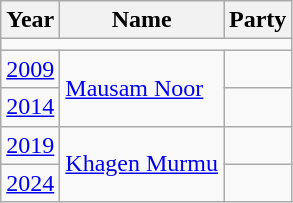<table class="wikitable">
<tr>
<th>Year</th>
<th>Name</th>
<th colspan="2">Party</th>
</tr>
<tr>
<td colspan="4"></td>
</tr>
<tr>
<td><a href='#'>2009</a></td>
<td rowspan="2"><a href='#'>Mausam Noor</a></td>
<td></td>
</tr>
<tr>
<td><a href='#'>2014</a></td>
</tr>
<tr>
<td><a href='#'>2019</a></td>
<td rowspan=2><a href='#'>Khagen Murmu</a></td>
<td></td>
</tr>
<tr>
<td><a href='#'>2024</a></td>
</tr>
</table>
